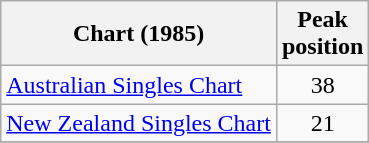<table class="wikitable sortable">
<tr>
<th>Chart (1985)</th>
<th>Peak<br>position</th>
</tr>
<tr>
<td><a href='#'>Australian Singles Chart</a></td>
<td align="center">38</td>
</tr>
<tr>
<td><a href='#'>New Zealand Singles Chart</a></td>
<td align="center">21</td>
</tr>
<tr>
</tr>
</table>
